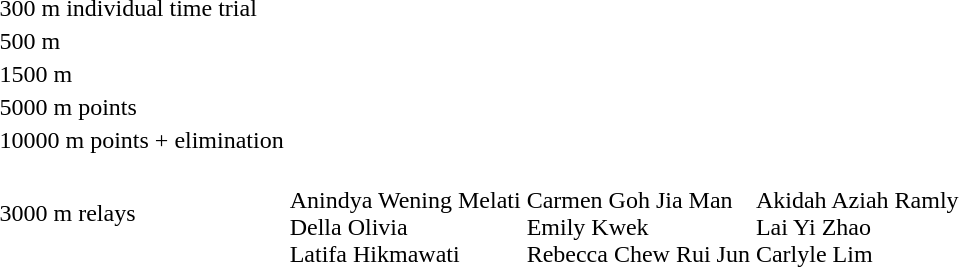<table>
<tr>
<td>300 m individual time trial</td>
<td></td>
<td></td>
<td nowrap=true></td>
</tr>
<tr>
<td>500 m</td>
<td></td>
<td></td>
<td></td>
</tr>
<tr>
<td>1500 m</td>
<td></td>
<td></td>
<td></td>
</tr>
<tr>
<td>5000 m points</td>
<td nowrap=true></td>
<td></td>
<td></td>
</tr>
<tr>
<td>10000 m points + elimination</td>
<td></td>
<td></td>
<td></td>
</tr>
<tr>
<td>3000 m relays</td>
<td><br>Anindya Wening Melati<br>Della Olivia<br>Latifa Hikmawati</td>
<td nowrap=true><br>Carmen Goh Jia Man<br>Emily Kwek<br>Rebecca Chew Rui Jun</td>
<td><br>Akidah Aziah Ramly<br>Lai Yi Zhao<br>Carlyle Lim</td>
</tr>
</table>
